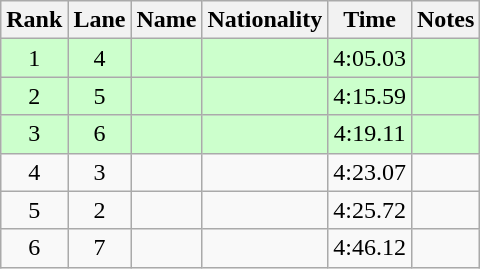<table class="wikitable sortable" style="text-align:center">
<tr>
<th>Rank</th>
<th>Lane</th>
<th>Name</th>
<th>Nationality</th>
<th>Time</th>
<th>Notes</th>
</tr>
<tr bgcolor=ccffcc>
<td>1</td>
<td>4</td>
<td align=left></td>
<td align=left></td>
<td>4:05.03</td>
<td><strong></strong></td>
</tr>
<tr bgcolor=ccffcc>
<td>2</td>
<td>5</td>
<td align=left></td>
<td align=left></td>
<td>4:15.59</td>
<td><strong></strong></td>
</tr>
<tr bgcolor=ccffcc>
<td>3</td>
<td>6</td>
<td align=left></td>
<td align=left></td>
<td>4:19.11</td>
<td><strong></strong></td>
</tr>
<tr>
<td>4</td>
<td>3</td>
<td align=left></td>
<td align=left></td>
<td>4:23.07</td>
<td></td>
</tr>
<tr>
<td>5</td>
<td>2</td>
<td align=left></td>
<td align=left></td>
<td>4:25.72</td>
<td></td>
</tr>
<tr>
<td>6</td>
<td>7</td>
<td align=left></td>
<td align=left></td>
<td>4:46.12</td>
<td></td>
</tr>
</table>
